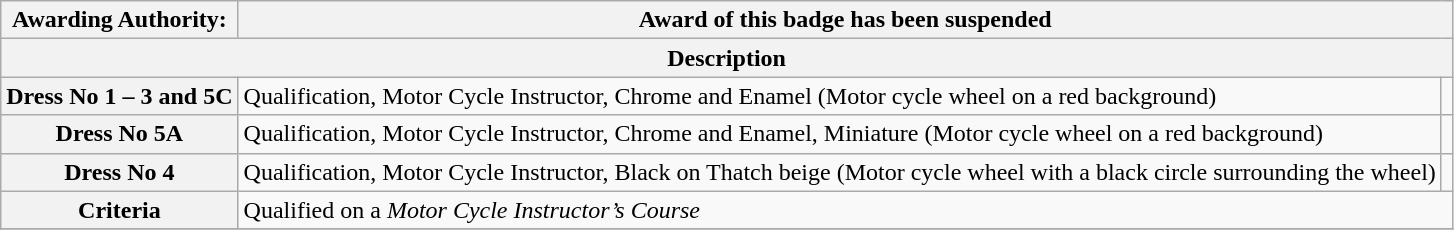<table class=wikitable style="text-align: left;">
<tr>
<th><strong>Awarding Authority</strong>:</th>
<th colspan="2">Award of this badge has been suspended</th>
</tr>
<tr>
<th colspan="3">Description</th>
</tr>
<tr>
<th>Dress No 1 – 3 and 5C</th>
<td>Qualification, Motor Cycle Instructor, Chrome and Enamel (Motor cycle wheel on a red background)</td>
<td></td>
</tr>
<tr>
<th>Dress No 5A</th>
<td>Qualification, Motor Cycle Instructor, Chrome and Enamel, Miniature (Motor cycle wheel on a red background)</td>
<td></td>
</tr>
<tr>
<th>Dress No 4</th>
<td>Qualification, Motor Cycle Instructor, Black on Thatch beige (Motor cycle wheel with a black circle surrounding the wheel)</td>
<td></td>
</tr>
<tr>
<th>Criteria</th>
<td colspan="2">Qualified on a <em>Motor Cycle Instructor’s Course</em></td>
</tr>
<tr>
</tr>
</table>
